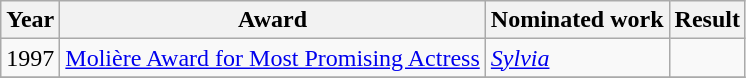<table class = "wikitable">
<tr>
<th>Year</th>
<th>Award</th>
<th>Nominated work</th>
<th>Result</th>
</tr>
<tr>
<td>1997</td>
<td><a href='#'>Molière Award for Most Promising Actress</a></td>
<td><em><a href='#'>Sylvia</a></em></td>
<td></td>
</tr>
<tr>
</tr>
</table>
